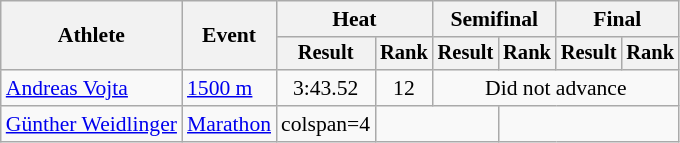<table class="wikitable" style="font-size:90%">
<tr>
<th rowspan="2">Athlete</th>
<th rowspan="2">Event</th>
<th colspan="2">Heat</th>
<th colspan="2">Semifinal</th>
<th colspan="2">Final</th>
</tr>
<tr style="font-size:95%">
<th>Result</th>
<th>Rank</th>
<th>Result</th>
<th>Rank</th>
<th>Result</th>
<th>Rank</th>
</tr>
<tr align=center>
<td align=left><a href='#'>Andreas Vojta</a></td>
<td align=left><a href='#'>1500 m</a></td>
<td>3:43.52</td>
<td>12</td>
<td colspan=4>Did not advance</td>
</tr>
<tr align=center>
<td align=left><a href='#'>Günther Weidlinger</a></td>
<td align=left><a href='#'>Marathon</a></td>
<td>colspan=4 </td>
<td colspan=2></td>
</tr>
</table>
